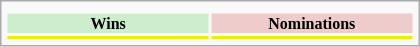<table class="infobox" style="width: 25em; text-align: left; font-size: 70%; vertical-align: middle;">
<tr>
<td colspan="2" style="text-align:center;"></td>
</tr>
<tr align="center">
<th style="background:#cceecc; font-size:8pt;" width="60px">Wins</th>
<th style="background:#eecccc; font-size:8pt;" width="60px">Nominations</th>
</tr>
<tr bgcolor=#eeeeff; align="center">
<td></td>
<td></td>
</tr>
</table>
